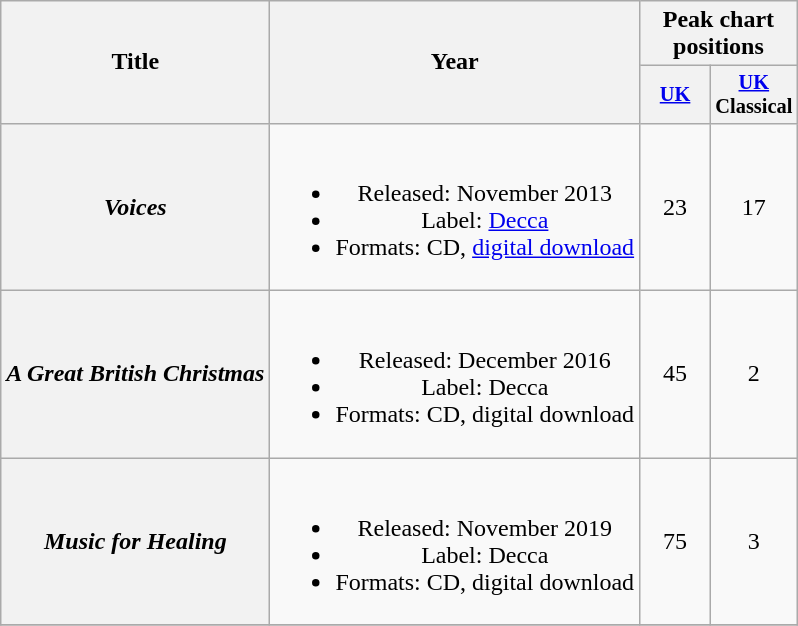<table class="wikitable plainrowheaders" style="text-align:center;">
<tr>
<th scope="col" rowspan="2">Title</th>
<th scope="col" rowspan="2">Year</th>
<th scope="col" colspan="2">Peak chart positions</th>
</tr>
<tr>
<th scope="col" style="width:3em;font-size:85%;"><a href='#'>UK</a><br></th>
<th scope="col" style="width:3em;font-size:85%;"><a href='#'>UK</a><br>Classical<br></th>
</tr>
<tr>
<th scope="row"><em>Voices</em></th>
<td><br><ul><li>Released: November 2013</li><li>Label: <a href='#'>Decca</a></li><li>Formats: CD, <a href='#'>digital download</a></li></ul></td>
<td>23</td>
<td>17</td>
</tr>
<tr>
<th scope="row"><em>A Great British Christmas</em></th>
<td><br><ul><li>Released: December 2016</li><li>Label: Decca</li><li>Formats: CD, digital download</li></ul></td>
<td>45</td>
<td>2</td>
</tr>
<tr>
<th scope="row"><em>Music for Healing</em></th>
<td><br><ul><li>Released: November 2019</li><li>Label: Decca</li><li>Formats: CD, digital download</li></ul></td>
<td>75</td>
<td>3</td>
</tr>
<tr>
</tr>
</table>
